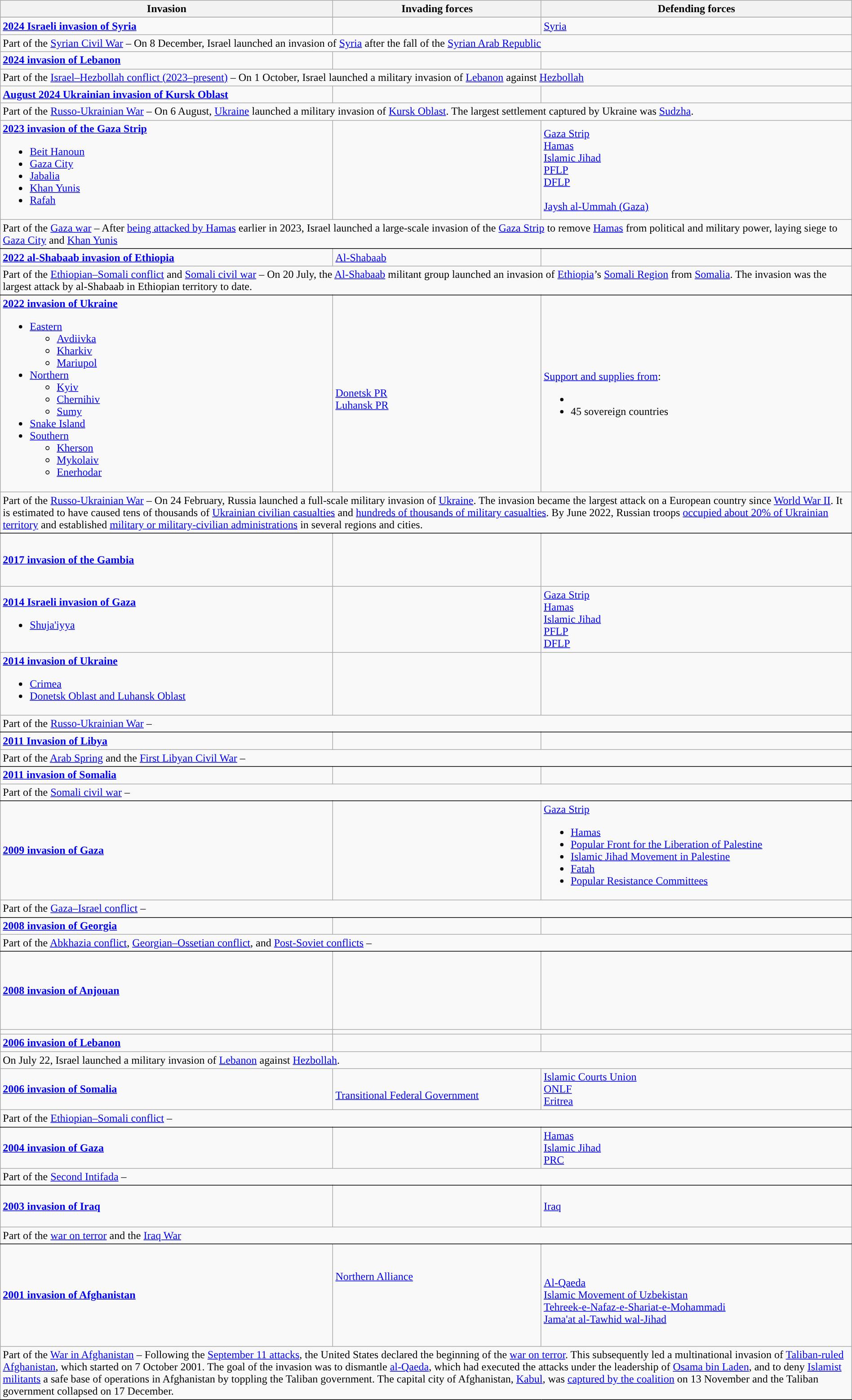<table class="wikitable" width=100%>
<tr>
<th>Invasion</th>
<th>Invading forces</th>
<th>Defending forces</th>
</tr>
<tr>
</tr>
<tr>
<td><strong><a href='#'>2024 Israeli invasion of Syria</a></strong></td>
<td></td>
<td> <a href='#'>Syria</a></td>
</tr>
<tr>
<td colspan="3">Part of the <a href='#'>Syrian Civil War</a> – On 8 December, Israel launched an invasion of <a href='#'>Syria</a> after the fall of the <a href='#'>Syrian Arab Republic</a></td>
</tr>
<tr>
<td><strong><a href='#'>2024 invasion of Lebanon</a></strong></td>
<td></td>
<td></td>
</tr>
<tr>
<td colspan="3">Part of the <a href='#'>Israel–Hezbollah conflict (2023–present)</a> – On 1 October, Israel launched a military invasion of <a href='#'>Lebanon</a> against <a href='#'>Hezbollah</a></td>
</tr>
<tr>
<td><strong><a href='#'>August 2024 Ukrainian invasion of Kursk Oblast</a></strong></td>
<td></td>
<td></td>
</tr>
<tr>
<td colspan="3">Part of the <a href='#'>Russo-Ukrainian War</a> – On 6 August, <a href='#'>Ukraine</a> launched a military invasion of <a href='#'>Kursk Oblast</a>. The largest settlement captured by Ukraine was <a href='#'>Sudzha</a>.</td>
</tr>
<tr id="2023">
<td><strong><a href='#'>2023 invasion of the Gaza Strip</a></strong><br><ul><li><a href='#'>Beit Hanoun</a></li><li><a href='#'>Gaza City</a></li><li><a href='#'>Jabalia</a></li><li><a href='#'>Khan Yunis</a></li><li><a href='#'>Rafah</a></li></ul></td>
<td></td>
<td> <a href='#'>Gaza Strip</a><br> <a href='#'>Hamas</a><br><a href='#'>Islamic Jihad</a><br><a href='#'>PFLP</a><br> <a href='#'>DFLP</a><br><br><a href='#'>Jaysh al-Ummah (Gaza)</a></td>
</tr>
<tr class="expand-child">
<td colspan="3" style=" border-bottom: 1px solid black;">Part of the <a href='#'>Gaza war</a> – After <a href='#'>being attacked by Hamas</a> earlier in 2023, Israel launched a large-scale invasion of the <a href='#'>Gaza Strip</a> to remove <a href='#'>Hamas</a> from political and military power, laying siege to <a href='#'>Gaza City</a> and <a href='#'>Khan Yunis</a></td>
</tr>
<tr>
<td><strong><a href='#'>2022 al-Shabaab invasion of Ethiopia</a></strong></td>
<td> <a href='#'>Al-Shabaab</a></td>
<td></td>
</tr>
<tr class="expand-child">
<td colspan="3" style=" border-bottom: 1px solid black;">Part of the <a href='#'>Ethiopian–Somali conflict</a> and <a href='#'>Somali civil war</a> – On 20 July, the <a href='#'>Al-Shabaab</a> militant group launched an invasion of <a href='#'>Ethiopia</a>’s <a href='#'>Somali Region</a> from <a href='#'>Somalia</a>. The invasion was the largest attack by al-Shabaab in Ethiopian territory to date.</td>
</tr>
<tr>
<td><strong><a href='#'>2022 invasion of Ukraine</a></strong><br><ul><li><a href='#'>Eastern</a><ul><li><a href='#'>Avdiivka</a></li><li><a href='#'>Kharkiv</a></li><li><a href='#'>Mariupol</a></li></ul></li><li><a href='#'>Northern</a><ul><li><a href='#'>Kyiv</a></li><li><a href='#'>Chernihiv</a></li><li><a href='#'>Sumy</a></li></ul></li><li><a href='#'>Snake Island</a></li><li><a href='#'>Southern</a><ul><li><a href='#'>Kherson</a></li><li><a href='#'>Mykolaiv</a></li><li><a href='#'>Enerhodar</a></li></ul></li></ul></td>
<td><br> <a href='#'>Donetsk PR</a><br> <a href='#'>Luhansk PR</a></td>
<td><br><a href='#'>Support and supplies from</a>:<br><ul><li></li><li>45 sovereign countries</li></ul></td>
</tr>
<tr class="expand-child">
<td colspan="3" style=" border-bottom: 1px solid black;">Part of the <a href='#'>Russo-Ukrainian War</a> – On 24 February, Russia launched a full-scale military invasion of <a href='#'>Ukraine</a>. The invasion became the largest attack on a European country since <a href='#'>World War II</a>. It is estimated to have caused tens of thousands of <a href='#'>Ukrainian civilian casualties</a> and <a href='#'>hundreds of thousands of military casualties</a>. By June 2022, Russian troops <a href='#'>occupied about 20% of Ukrainian territory</a> and established <a href='#'>military or military-civilian administrations</a> in several regions and cities.</td>
</tr>
<tr id="2017">
<td><strong><a href='#'>2017 invasion of the Gambia</a></strong></td>
<td><br><br><br><br></td>
<td></td>
</tr>
<tr>
<td><strong><a href='#'>2014 Israeli invasion of Gaza</a></strong><br><ul><li><a href='#'>Shuja'iyya</a></li></ul></td>
<td></td>
<td> <a href='#'>Gaza Strip</a><br> <a href='#'>Hamas</a><br><a href='#'>Islamic Jihad</a><br><a href='#'>PFLP</a><br> <a href='#'>DFLP</a></td>
</tr>
<tr id="2014">
<td><strong><a href='#'>2014 invasion of Ukraine</a></strong><br><ul><li><a href='#'>Crimea</a></li><li><a href='#'>Donetsk Oblast and Luhansk Oblast</a></li></ul></td>
<td></td>
<td></td>
</tr>
<tr class="expand-child">
<td colspan="3" style=" border-bottom: 1px solid black;">Part of the <a href='#'>Russo-Ukrainian War</a> –</td>
</tr>
<tr id="2011">
<td><strong><a href='#'>2011 Invasion of Libya</a></strong></td>
<td></td>
<td></td>
</tr>
<tr class="expand-child">
<td colspan="3" style=" border-bottom: 1px solid black;">Part of the <a href='#'>Arab Spring</a> and the <a href='#'>First Libyan Civil War</a> –</td>
</tr>
<tr id="2011">
<td><strong><a href='#'>2011 invasion of Somalia</a></strong></td>
<td></td>
<td></td>
</tr>
<tr class="expand-child">
<td colspan="3" style=" border-bottom: 1px solid black;">Part of the <a href='#'>Somali civil war</a> –</td>
</tr>
<tr id="2008">
<td><strong><a href='#'>2009 invasion of Gaza</a></strong></td>
<td></td>
<td> <a href='#'>Gaza Strip</a><br><ul><li> <a href='#'>Hamas</a></li><li><a href='#'>Popular Front for the Liberation of Palestine</a></li><li><a href='#'>Islamic Jihad Movement in Palestine</a></li><li> <a href='#'>Fatah</a></li><li><a href='#'>Popular Resistance Committees</a></li></ul></td>
</tr>
<tr class="expand-child">
<td colspan="3" style=" border-bottom: 1px solid black;">Part of the <a href='#'>Gaza–Israel conflict</a> –</td>
</tr>
<tr>
<td><strong><a href='#'>2008 invasion of Georgia</a></strong></td>
<td></td>
<td></td>
</tr>
<tr class="expand-child">
<td colspan="3" style=" border-bottom: 1px solid black;">Part of the <a href='#'>Abkhazia conflict</a>, <a href='#'>Georgian–Ossetian conflict</a>, and <a href='#'>Post-Soviet conflicts</a> –</td>
</tr>
<tr>
<td><strong><a href='#'>2008 invasion of Anjouan</a></strong></td>
<td><br><br><br><br><br><br></td>
<td></td>
</tr>
<tr class="expand-child">
<td></td>
</tr>
<tr>
<td><strong><a href='#'>2006 invasion of Lebanon</a></strong></td>
<td></td>
<td></td>
</tr>
<tr>
<td colspan="3">On July 22, Israel launched a military invasion of <a href='#'>Lebanon</a> against <a href='#'>Hezbollah</a>.</td>
</tr>
<tr>
<td><strong><a href='#'>2006 invasion of Somalia</a></strong></td>
<td><br> <a href='#'>Transitional Federal Government</a><br></td>
<td> <a href='#'>Islamic Courts Union</a> <br> <a href='#'>ONLF</a><br> <a href='#'>Eritrea</a></td>
</tr>
<tr class="expand-child">
<td colspan="3" style=" border-bottom: 1px solid black;">Part of the <a href='#'>Ethiopian–Somali conflict</a> –</td>
</tr>
<tr id="2004">
<td><strong><a href='#'>2004 invasion of Gaza</a></strong></td>
<td></td>
<td> <a href='#'>Hamas</a><br>  <a href='#'>Islamic Jihad</a><br><a href='#'>PRC</a></td>
</tr>
<tr class="expand-child">
<td colspan="3" style=" border-bottom: 1px solid black;">Part of the <a href='#'>Second Intifada</a> –</td>
</tr>
<tr id="2003">
<td><strong><a href='#'>2003 invasion of Iraq</a></strong></td>
<td><br><br><br></td>
<td> <a href='#'>Iraq</a></td>
</tr>
<tr class="expand-child">
<td colspan="3" style=" border-bottom: 1px solid black;">Part of the <a href='#'>war on terror</a> and the <a href='#'>Iraq War</a></td>
</tr>
<tr id="2001">
<td><strong><a href='#'>2001 invasion of Afghanistan</a></strong></td>
<td><br><br> <a href='#'>Northern Alliance</a><br><br><br><br><br><br></td>
<td><br> <a href='#'>Al-Qaeda</a><br> <a href='#'>Islamic Movement of Uzbekistan</a><br> <a href='#'>Tehreek-e-Nafaz-e-Shariat-e-Mohammadi</a><br> <a href='#'>Jama'at al-Tawhid wal-Jihad</a></td>
</tr>
<tr class="expand-child">
<td colspan="3" style=" border-bottom: 1px solid black;">Part of the <a href='#'>War in Afghanistan</a> – Following the <a href='#'>September 11 attacks</a>, the United States declared the beginning of the <a href='#'>war on terror</a>. This subsequently led a multinational invasion of <a href='#'>Taliban-ruled Afghanistan</a>, which started on 7 October 2001. The goal of the invasion was to dismantle <a href='#'>al-Qaeda</a>, which had executed the attacks under the leadership of <a href='#'>Osama bin Laden</a>, and to deny <a href='#'>Islamist militants</a> a safe base of operations in Afghanistan by toppling the Taliban government. The capital city of Afghanistan, <a href='#'>Kabul</a>, was <a href='#'>captured by the coalition</a> on 13 November and the Taliban government collapsed on 17 December.</td>
</tr>
</table>
